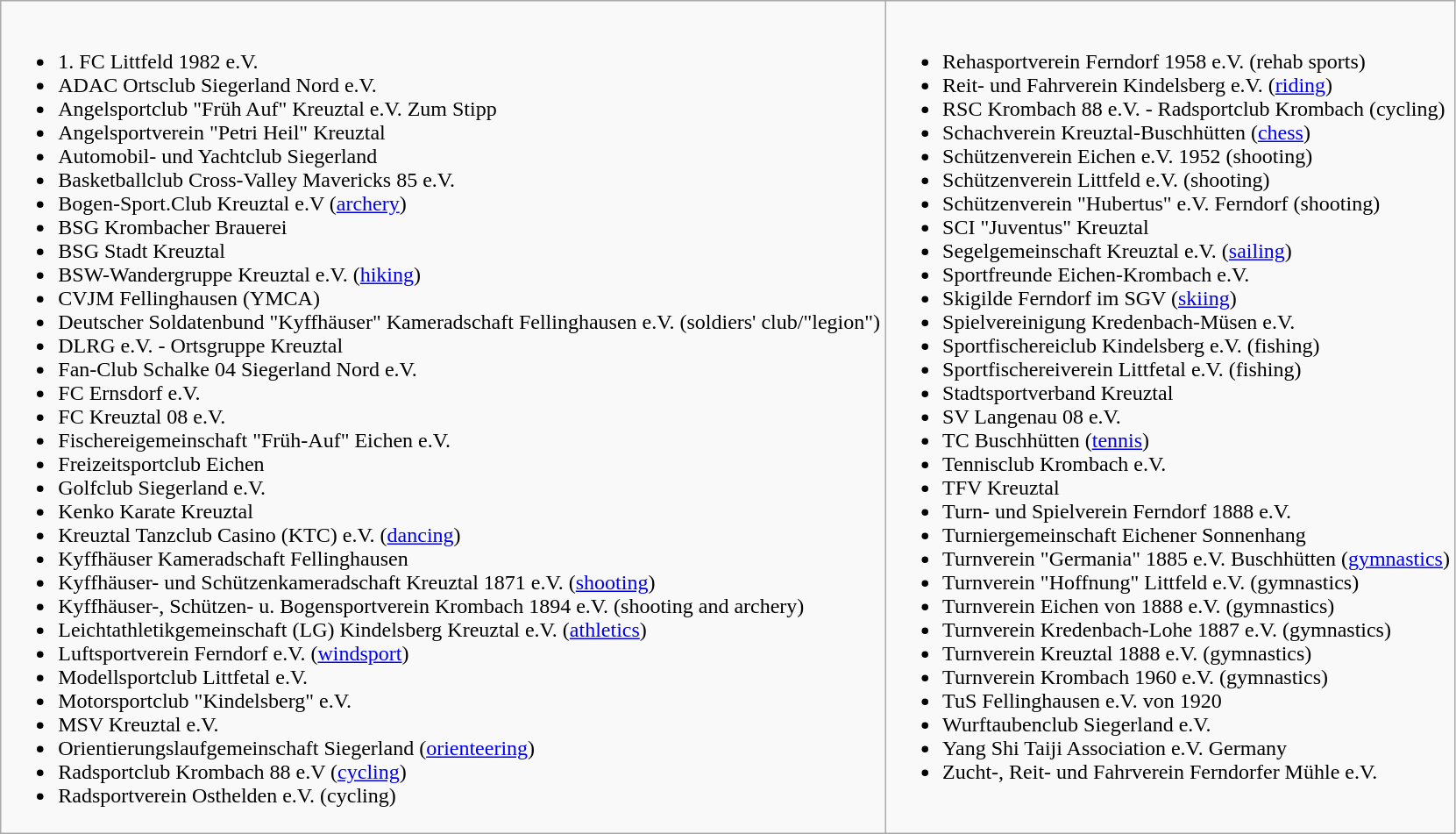<table class="wikitable">
<tr>
<td valign="top"><br><ul><li>1. FC Littfeld 1982 e.V.</li><li>ADAC Ortsclub Siegerland Nord e.V.</li><li>Angelsportclub "Früh Auf" Kreuztal e.V. Zum Stipp</li><li>Angelsportverein "Petri Heil" Kreuztal</li><li>Automobil- und Yachtclub Siegerland</li><li>Basketballclub Cross-Valley Mavericks 85 e.V.</li><li>Bogen-Sport.Club Kreuztal e.V (<a href='#'>archery</a>)</li><li>BSG Krombacher Brauerei</li><li>BSG Stadt Kreuztal</li><li>BSW-Wandergruppe Kreuztal e.V. (<a href='#'>hiking</a>)</li><li>CVJM Fellinghausen (YMCA)</li><li>Deutscher Soldatenbund "Kyffhäuser" Kameradschaft Fellinghausen e.V. (soldiers' club/"legion")</li><li>DLRG e.V. - Ortsgruppe Kreuztal</li><li>Fan-Club Schalke 04 Siegerland Nord e.V.</li><li>FC Ernsdorf e.V.</li><li>FC Kreuztal 08 e.V.</li><li>Fischereigemeinschaft "Früh-Auf" Eichen e.V.</li><li>Freizeitsportclub Eichen</li><li>Golfclub Siegerland e.V.</li><li>Kenko Karate Kreuztal</li><li>Kreuztal Tanzclub Casino (KTC) e.V. (<a href='#'>dancing</a>)</li><li>Kyffhäuser Kameradschaft Fellinghausen</li><li>Kyffhäuser- und Schützenkameradschaft Kreuztal 1871 e.V. (<a href='#'>shooting</a>)</li><li>Kyffhäuser-, Schützen- u. Bogensportverein Krombach 1894 e.V. (shooting and archery)</li><li>Leichtathletikgemeinschaft (LG) Kindelsberg Kreuztal e.V. (<a href='#'>athletics</a>)</li><li>Luftsportverein Ferndorf e.V. (<a href='#'>windsport</a>)</li><li>Modellsportclub Littfetal e.V.</li><li>Motorsportclub "Kindelsberg" e.V.</li><li>MSV Kreuztal e.V.</li><li>Orientierungslaufgemeinschaft Siegerland (<a href='#'>orienteering</a>)</li><li>Radsportclub Krombach 88 e.V (<a href='#'>cycling</a>)</li><li>Radsportverein Osthelden e.V. (cycling)</li></ul></td>
<td valign="top"><br><ul><li>Rehasportverein Ferndorf 1958 e.V. (rehab sports)</li><li>Reit- und Fahrverein Kindelsberg e.V. (<a href='#'>riding</a>)</li><li>RSC Krombach 88 e.V. - Radsportclub Krombach (cycling)</li><li>Schachverein Kreuztal-Buschhütten (<a href='#'>chess</a>)</li><li>Schützenverein Eichen e.V. 1952 (shooting)</li><li>Schützenverein Littfeld e.V. (shooting)</li><li>Schützenverein "Hubertus" e.V. Ferndorf (shooting)</li><li>SCI "Juventus" Kreuztal</li><li>Segelgemeinschaft Kreuztal e.V. (<a href='#'>sailing</a>)</li><li>Sportfreunde Eichen-Krombach e.V.</li><li>Skigilde Ferndorf im SGV (<a href='#'>skiing</a>)</li><li>Spielvereinigung Kredenbach-Müsen e.V.</li><li>Sportfischereiclub Kindelsberg e.V. (fishing)</li><li>Sportfischereiverein Littfetal e.V. (fishing)</li><li>Stadtsportverband Kreuztal</li><li>SV Langenau 08 e.V.</li><li>TC Buschhütten (<a href='#'>tennis</a>)</li><li>Tennisclub Krombach e.V.</li><li>TFV Kreuztal</li><li>Turn- und Spielverein Ferndorf 1888 e.V.</li><li>Turniergemeinschaft Eichener Sonnenhang</li><li>Turnverein "Germania" 1885 e.V. Buschhütten (<a href='#'>gymnastics</a>)</li><li>Turnverein "Hoffnung" Littfeld e.V. (gymnastics)</li><li>Turnverein Eichen von 1888 e.V. (gymnastics)</li><li>Turnverein Kredenbach-Lohe 1887 e.V. (gymnastics)</li><li>Turnverein Kreuztal 1888 e.V. (gymnastics)</li><li>Turnverein Krombach 1960 e.V. (gymnastics)</li><li>TuS Fellinghausen e.V. von 1920</li><li>Wurftaubenclub Siegerland e.V.</li><li>Yang Shi Taiji Association e.V. Germany</li><li>Zucht-, Reit- und Fahrverein Ferndorfer Mühle e.V.</li></ul></td>
</tr>
</table>
